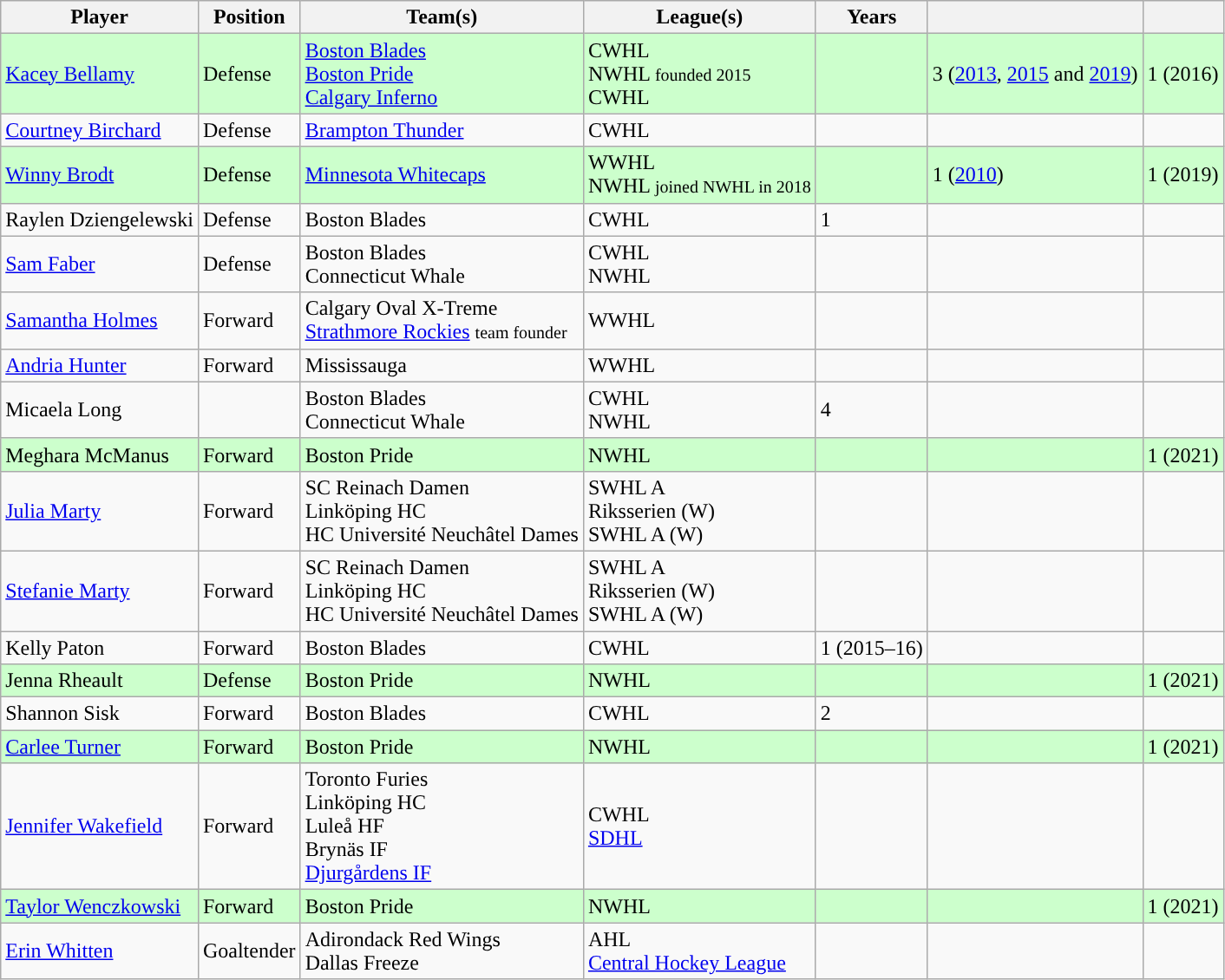<table class="wikitable sortable">
<tr>
<th>Player</th>
<th>Position</th>
<th>Team(s)</th>
<th>League(s)</th>
<th>Years</th>
<th><a href='#'></a></th>
<th><a href='#'></a></th>
</tr>
<tr bgcolor= CCFFCC>
<td><a href='#'>Kacey Bellamy</a></td>
<td>Defense</td>
<td><a href='#'>Boston Blades</a><br><a href='#'>Boston Pride</a><br><a href='#'>Calgary Inferno</a></td>
<td>CWHL<br>NWHL<small> founded 2015</small> <br>CWHL</td>
<td></td>
<td>3 (<a href='#'>2013</a>, <a href='#'>2015</a> and <a href='#'>2019</a>)</td>
<td>1 (2016)</td>
</tr>
<tr bgcolor=>
<td><a href='#'>Courtney Birchard</a></td>
<td>Defense</td>
<td><a href='#'>Brampton Thunder</a></td>
<td>CWHL</td>
<td></td>
<td></td>
<td></td>
</tr>
<tr bgcolor= CCFFCC>
<td><a href='#'>Winny Brodt</a></td>
<td>Defense</td>
<td><a href='#'>Minnesota Whitecaps</a></td>
<td>WWHL<br>NWHL <small>joined NWHL in 2018</small></td>
<td></td>
<td>1 (<a href='#'>2010</a>)</td>
<td>1 (2019)</td>
</tr>
<tr bgcolor=>
<td>Raylen Dziengelewski</td>
<td>Defense</td>
<td>Boston Blades</td>
<td>CWHL</td>
<td>1</td>
<td></td>
<td></td>
</tr>
<tr bgcolor=>
<td><a href='#'>Sam Faber</a></td>
<td>Defense</td>
<td>Boston Blades<br>Connecticut Whale</td>
<td>CWHL<br>NWHL</td>
<td></td>
<td></td>
<td></td>
</tr>
<tr bgcolor=>
<td><a href='#'>Samantha Holmes</a></td>
<td>Forward</td>
<td>Calgary Oval X-Treme<br><a href='#'>Strathmore Rockies</a> <small>team founder</small></td>
<td>WWHL</td>
<td></td>
<td></td>
<td></td>
</tr>
<tr bgcolor=>
<td><a href='#'>Andria Hunter</a></td>
<td>Forward</td>
<td>Mississauga</td>
<td>WWHL</td>
<td></td>
<td></td>
<td></td>
</tr>
<tr bgcolor=>
<td>Micaela Long</td>
<td></td>
<td>Boston Blades<br>Connecticut Whale</td>
<td>CWHL<br>NWHL</td>
<td>4</td>
<td></td>
<td></td>
</tr>
<tr bgcolor= CCFFCC>
<td>Meghara McManus</td>
<td>Forward</td>
<td>Boston Pride</td>
<td>NWHL</td>
<td></td>
<td></td>
<td>1 (2021)</td>
</tr>
<tr bgcolor=>
<td><a href='#'>Julia Marty</a></td>
<td>Forward</td>
<td>SC Reinach Damen<br>Linköping HC<br>HC Université Neuchâtel Dames</td>
<td>SWHL A<br>Riksserien (W)<br>SWHL A (W)</td>
<td></td>
<td></td>
<td></td>
</tr>
<tr bgcolor=>
<td><a href='#'>Stefanie Marty</a></td>
<td>Forward</td>
<td>SC Reinach Damen<br>Linköping HC<br>HC Université Neuchâtel Dames</td>
<td>SWHL A<br>Riksserien (W)<br>SWHL A (W)</td>
<td></td>
<td></td>
<td></td>
</tr>
<tr bgcolor=>
<td>Kelly Paton</td>
<td>Forward</td>
<td>Boston Blades</td>
<td>CWHL</td>
<td>1 (2015–16)</td>
<td></td>
<td></td>
</tr>
<tr bgcolor= CCFFCC>
<td>Jenna Rheault</td>
<td>Defense</td>
<td>Boston Pride</td>
<td>NWHL</td>
<td></td>
<td></td>
<td>1 (2021)</td>
</tr>
<tr bgcolor=>
<td>Shannon Sisk</td>
<td>Forward</td>
<td>Boston Blades</td>
<td>CWHL</td>
<td>2</td>
<td></td>
<td></td>
</tr>
<tr bgcolor= CCFFCC>
<td><a href='#'>Carlee Turner</a></td>
<td>Forward</td>
<td>Boston Pride</td>
<td>NWHL</td>
<td></td>
<td></td>
<td>1 (2021)</td>
</tr>
<tr bgcolor=>
<td><a href='#'>Jennifer Wakefield</a></td>
<td>Forward</td>
<td>Toronto Furies<br>Linköping HC<br>Luleå HF<br>Brynäs IF<br><a href='#'>Djurgårdens IF</a></td>
<td>CWHL<br><a href='#'>SDHL</a></td>
<td></td>
<td></td>
<td></td>
</tr>
<tr bgcolor= CCFFCC>
<td><a href='#'>Taylor Wenczkowski</a></td>
<td>Forward</td>
<td>Boston Pride</td>
<td>NWHL</td>
<td></td>
<td></td>
<td>1 (2021)</td>
</tr>
<tr bgcolor=>
<td><a href='#'>Erin Whitten</a></td>
<td>Goaltender</td>
<td>Adirondack Red Wings<br>Dallas Freeze</td>
<td>AHL<br><a href='#'>Central Hockey League</a></td>
<td></td>
<td></td>
<td></td>
</tr>
</table>
